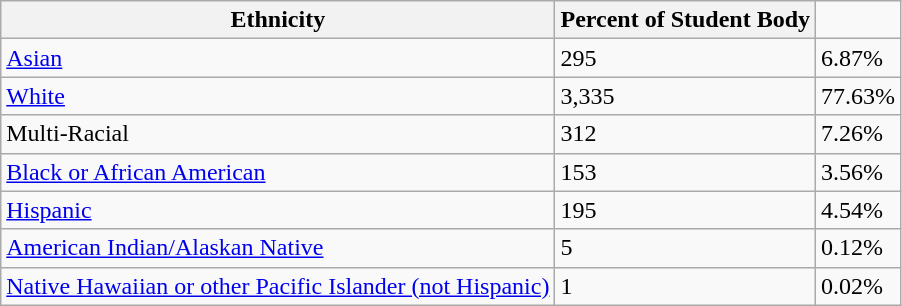<table class="wikitable sortable">
<tr>
<th>Ethnicity</th>
<th>Percent of Student Body</th>
</tr>
<tr>
<td><a href='#'>Asian</a></td>
<td>295</td>
<td>6.87%</td>
</tr>
<tr>
<td><a href='#'>White</a></td>
<td>3,335</td>
<td>77.63%</td>
</tr>
<tr>
<td>Multi-Racial</td>
<td>312</td>
<td>7.26%</td>
</tr>
<tr>
<td><a href='#'>Black or African American</a></td>
<td>153</td>
<td>3.56%</td>
</tr>
<tr>
<td><a href='#'>Hispanic</a></td>
<td>195</td>
<td>4.54%</td>
</tr>
<tr>
<td><a href='#'>American Indian/Alaskan Native</a></td>
<td>5</td>
<td>0.12%</td>
</tr>
<tr>
<td><a href='#'>Native Hawaiian or other Pacific Islander (not Hispanic)</a></td>
<td>1</td>
<td>0.02%</td>
</tr>
</table>
